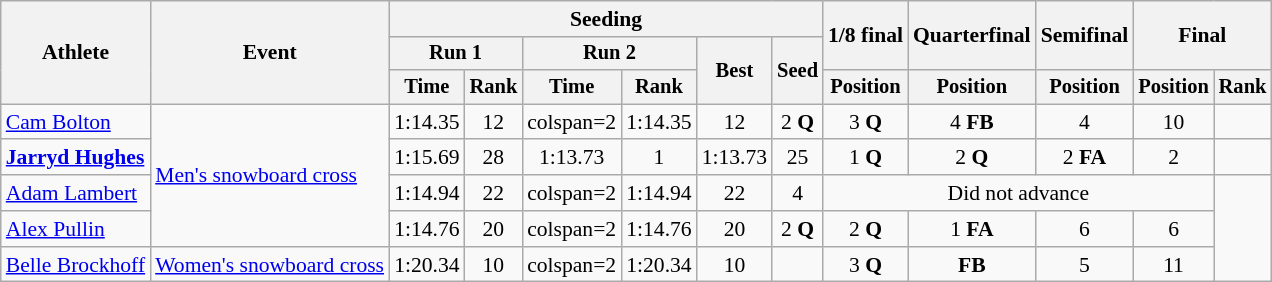<table class=wikitable style=font-size:90%>
<tr>
<th rowspan=3>Athlete</th>
<th rowspan=3>Event</th>
<th colspan=6>Seeding</th>
<th rowspan=2>1/8 final</th>
<th rowspan=2>Quarterfinal</th>
<th rowspan=2>Semifinal</th>
<th rowspan=2 colspan=2>Final</th>
</tr>
<tr style=font-size:95%>
<th colspan=2>Run 1</th>
<th colspan=2>Run 2</th>
<th rowspan=2>Best</th>
<th rowspan=2>Seed</th>
</tr>
<tr style=font-size:95%>
<th>Time</th>
<th>Rank</th>
<th>Time</th>
<th>Rank</th>
<th>Position</th>
<th>Position</th>
<th>Position</th>
<th>Position</th>
<th>Rank</th>
</tr>
<tr align=center>
<td align=left><a href='#'>Cam Bolton</a></td>
<td align=left rowspan=4><a href='#'>Men's snowboard cross</a></td>
<td>1:14.35</td>
<td>12</td>
<td>colspan=2 </td>
<td>1:14.35</td>
<td>12</td>
<td>2 <strong>Q</strong></td>
<td>3 <strong>Q</strong></td>
<td>4 <strong>FB</strong></td>
<td>4</td>
<td>10</td>
</tr>
<tr align=center>
<td align=left><strong><a href='#'>Jarryd Hughes</a></strong></td>
<td>1:15.69</td>
<td>28</td>
<td>1:13.73</td>
<td>1</td>
<td>1:13.73</td>
<td>25</td>
<td>1 <strong>Q</strong></td>
<td>2 <strong>Q</strong></td>
<td>2 <strong>FA</strong></td>
<td>2</td>
<td></td>
</tr>
<tr align=center>
<td align=left><a href='#'>Adam Lambert</a></td>
<td>1:14.94</td>
<td>22</td>
<td>colspan=2 </td>
<td>1:14.94</td>
<td>22</td>
<td>4</td>
<td colspan=4>Did not advance</td>
</tr>
<tr align=center>
<td align=left><a href='#'>Alex Pullin</a></td>
<td>1:14.76</td>
<td>20</td>
<td>colspan=2 </td>
<td>1:14.76</td>
<td>20</td>
<td>2 <strong>Q</strong></td>
<td>2 <strong>Q</strong></td>
<td>1 <strong>FA</strong></td>
<td>6</td>
<td>6</td>
</tr>
<tr align=center>
<td align=left><a href='#'>Belle Brockhoff</a></td>
<td align=left><a href='#'>Women's snowboard cross</a></td>
<td>1:20.34</td>
<td>10</td>
<td>colspan=2 </td>
<td>1:20.34</td>
<td>10</td>
<td></td>
<td>3 <strong>Q</strong></td>
<td> <strong>FB</strong></td>
<td>5</td>
<td>11</td>
</tr>
</table>
